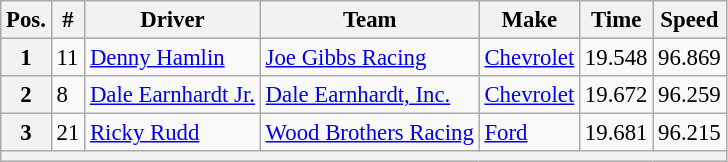<table class="wikitable" style="font-size:95%">
<tr>
<th>Pos.</th>
<th>#</th>
<th>Driver</th>
<th>Team</th>
<th>Make</th>
<th>Time</th>
<th>Speed</th>
</tr>
<tr>
<th>1</th>
<td>11</td>
<td><a href='#'>Denny Hamlin</a></td>
<td><a href='#'>Joe Gibbs Racing</a></td>
<td><a href='#'>Chevrolet</a></td>
<td>19.548</td>
<td>96.869</td>
</tr>
<tr>
<th>2</th>
<td>8</td>
<td><a href='#'>Dale Earnhardt Jr.</a></td>
<td><a href='#'>Dale Earnhardt, Inc.</a></td>
<td><a href='#'>Chevrolet</a></td>
<td>19.672</td>
<td>96.259</td>
</tr>
<tr>
<th>3</th>
<td>21</td>
<td><a href='#'>Ricky Rudd</a></td>
<td><a href='#'>Wood Brothers Racing</a></td>
<td><a href='#'>Ford</a></td>
<td>19.681</td>
<td>96.215</td>
</tr>
<tr>
<th colspan="7"></th>
</tr>
</table>
